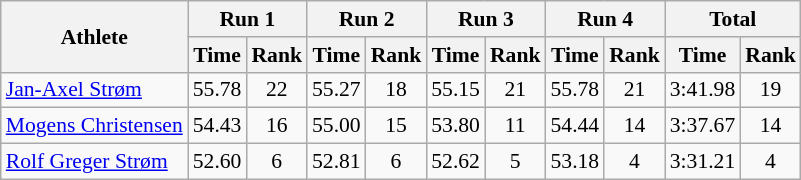<table class="wikitable" border="1" style="font-size:90%">
<tr>
<th rowspan="2">Athlete</th>
<th colspan="2">Run 1</th>
<th colspan="2">Run 2</th>
<th colspan="2">Run 3</th>
<th colspan="2">Run 4</th>
<th colspan="2">Total</th>
</tr>
<tr>
<th>Time</th>
<th>Rank</th>
<th>Time</th>
<th>Rank</th>
<th>Time</th>
<th>Rank</th>
<th>Time</th>
<th>Rank</th>
<th>Time</th>
<th>Rank</th>
</tr>
<tr>
<td><a href='#'>Jan-Axel Strøm</a></td>
<td align="center">55.78</td>
<td align="center">22</td>
<td align="center">55.27</td>
<td align="center">18</td>
<td align="center">55.15</td>
<td align="center">21</td>
<td align="center">55.78</td>
<td align="center">21</td>
<td align="center">3:41.98</td>
<td align="center">19</td>
</tr>
<tr>
<td><a href='#'>Mogens Christensen</a></td>
<td align="center">54.43</td>
<td align="center">16</td>
<td align="center">55.00</td>
<td align="center">15</td>
<td align="center">53.80</td>
<td align="center">11</td>
<td align="center">54.44</td>
<td align="center">14</td>
<td align="center">3:37.67</td>
<td align="center">14</td>
</tr>
<tr>
<td><a href='#'>Rolf Greger Strøm</a></td>
<td align="center">52.60</td>
<td align="center">6</td>
<td align="center">52.81</td>
<td align="center">6</td>
<td align="center">52.62</td>
<td align="center">5</td>
<td align="center">53.18</td>
<td align="center">4</td>
<td align="center">3:31.21</td>
<td align="center">4</td>
</tr>
</table>
